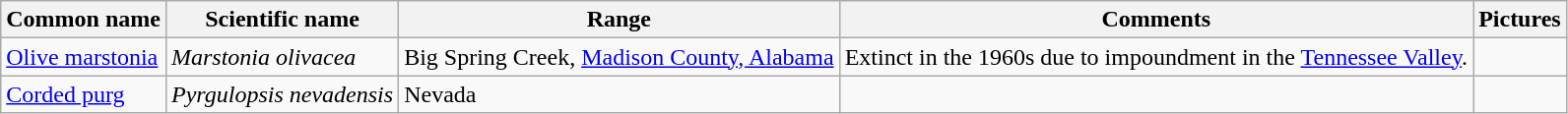<table class="wikitable sortable">
<tr>
<th>Common name</th>
<th>Scientific name</th>
<th>Range</th>
<th class="unsortable">Comments</th>
<th>Pictures</th>
</tr>
<tr>
<td><a href='#'>Olive marstonia</a></td>
<td><em>Marstonia olivacea</em></td>
<td>Big Spring Creek, <a href='#'>Madison County, Alabama</a></td>
<td>Extinct in the 1960s due to impoundment in the <a href='#'>Tennessee Valley</a>.</td>
<td></td>
</tr>
<tr>
<td><a href='#'>Corded purg</a></td>
<td><em>Pyrgulopsis nevadensis</em></td>
<td>Nevada</td>
<td></td>
<td></td>
</tr>
</table>
